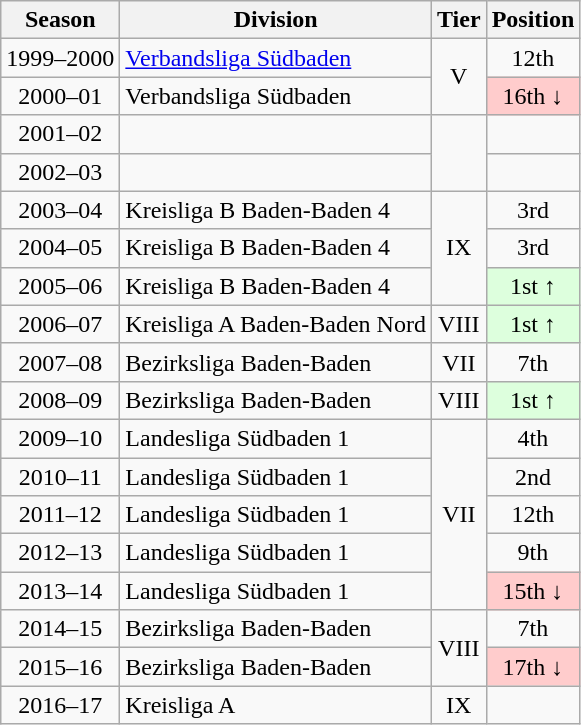<table class="wikitable">
<tr>
<th>Season</th>
<th>Division</th>
<th>Tier</th>
<th>Position</th>
</tr>
<tr align="center">
<td>1999–2000</td>
<td align="left"><a href='#'>Verbandsliga Südbaden</a></td>
<td rowspan=2>V</td>
<td>12th</td>
</tr>
<tr align="center">
<td>2000–01</td>
<td align="left">Verbandsliga Südbaden</td>
<td style="background:#ffcccc">16th ↓</td>
</tr>
<tr align="center">
<td>2001–02</td>
<td align="left"></td>
<td rowspan=2></td>
<td></td>
</tr>
<tr align="center">
<td>2002–03</td>
<td align="left"></td>
<td></td>
</tr>
<tr align="center">
<td>2003–04</td>
<td align="left">Kreisliga B Baden-Baden 4</td>
<td rowspan=3>IX</td>
<td>3rd</td>
</tr>
<tr align="center">
<td>2004–05</td>
<td align="left">Kreisliga B Baden-Baden 4</td>
<td>3rd</td>
</tr>
<tr align="center">
<td>2005–06</td>
<td align="left">Kreisliga B Baden-Baden 4</td>
<td style="background:#ddffdd">1st ↑</td>
</tr>
<tr align="center">
<td>2006–07</td>
<td align="left">Kreisliga A Baden-Baden Nord</td>
<td>VIII</td>
<td style="background:#ddffdd">1st ↑</td>
</tr>
<tr align="center">
<td>2007–08</td>
<td align="left">Bezirksliga Baden-Baden</td>
<td>VII</td>
<td>7th</td>
</tr>
<tr align="center">
<td>2008–09</td>
<td align="left">Bezirksliga Baden-Baden</td>
<td>VIII</td>
<td style="background:#ddffdd">1st ↑</td>
</tr>
<tr align="center">
<td>2009–10</td>
<td align="left">Landesliga Südbaden 1</td>
<td rowspan=5>VII</td>
<td>4th</td>
</tr>
<tr align="center">
<td>2010–11</td>
<td align="left">Landesliga Südbaden 1</td>
<td>2nd</td>
</tr>
<tr align="center">
<td>2011–12</td>
<td align="left">Landesliga Südbaden 1</td>
<td>12th</td>
</tr>
<tr align="center">
<td>2012–13</td>
<td align="left">Landesliga Südbaden 1</td>
<td>9th</td>
</tr>
<tr align="center">
<td>2013–14</td>
<td align="left">Landesliga Südbaden 1</td>
<td style="background:#ffcccc">15th ↓</td>
</tr>
<tr align="center">
<td>2014–15</td>
<td align="left">Bezirksliga Baden-Baden</td>
<td rowspan=2>VIII</td>
<td>7th</td>
</tr>
<tr align="center">
<td>2015–16</td>
<td align="left">Bezirksliga Baden-Baden</td>
<td style="background:#ffcccc">17th ↓</td>
</tr>
<tr align="center">
<td>2016–17</td>
<td align="left">Kreisliga A</td>
<td>IX</td>
<td></td>
</tr>
</table>
